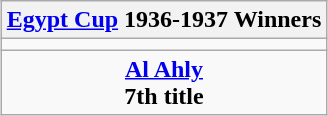<table class="wikitable" style="text-align: center; margin: 0 auto;">
<tr>
<th><a href='#'>Egypt Cup</a> 1936-1937 Winners</th>
</tr>
<tr>
<td></td>
</tr>
<tr>
<td><strong><a href='#'>Al Ahly</a></strong><br><strong>7th title</strong></td>
</tr>
</table>
